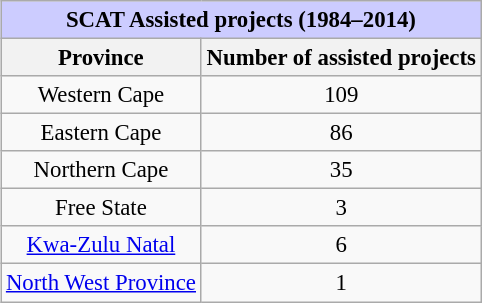<table class="wikitable" align="right" cellpadding="4" cellspacing="0" style="margin:0 0 1.0em 1.0em; text-align:center; font-size:95%">
<tr>
<th colspan=5 style="background:#ccccff">SCAT Assisted projects (1984–2014)<br></tr></th>
</tr>
<tr>
<th>Province</th>
<th>Number of assisted projects</th>
</tr>
<tr>
<td>Western Cape</td>
<td>109</td>
</tr>
<tr>
<td>Eastern Cape</td>
<td>86</td>
</tr>
<tr>
<td>Northern Cape</td>
<td>35</td>
</tr>
<tr>
<td>Free State</td>
<td>3</td>
</tr>
<tr>
<td><a href='#'>Kwa-Zulu Natal</a></td>
<td>6</td>
</tr>
<tr>
<td><a href='#'>North West Province</a></td>
<td>1</td>
</tr>
</table>
